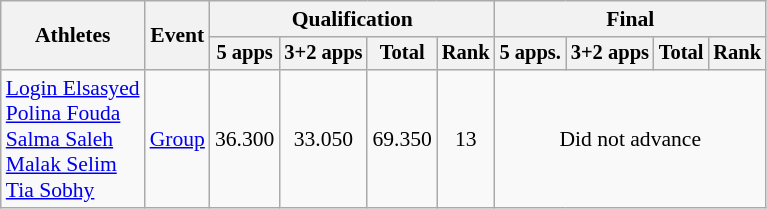<table class="wikitable" style="font-size:90%">
<tr>
<th rowspan="2">Athletes</th>
<th rowspan="2">Event</th>
<th colspan="4">Qualification</th>
<th colspan="4">Final</th>
</tr>
<tr style="font-size:95%">
<th>5 apps</th>
<th>3+2 apps</th>
<th>Total</th>
<th>Rank</th>
<th>5 apps.</th>
<th>3+2 apps</th>
<th>Total</th>
<th>Rank</th>
</tr>
<tr align=center>
<td align=left><a href='#'>Login Elsasyed</a><br><a href='#'>Polina Fouda</a><br><a href='#'>Salma Saleh</a><br><a href='#'>Malak Selim</a><br><a href='#'>Tia Sobhy</a></td>
<td align=left><a href='#'>Group</a></td>
<td>36.300</td>
<td>33.050</td>
<td>69.350</td>
<td>13</td>
<td colspan="6">Did not advance</td>
</tr>
</table>
